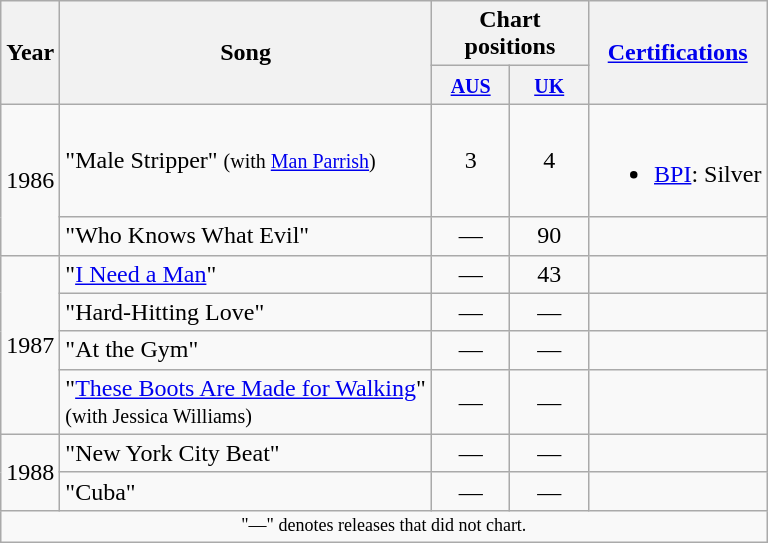<table class="wikitable">
<tr>
<th scope="col" rowspan="2">Year</th>
<th scope="col" rowspan="2">Song</th>
<th scope="col" colspan="2">Chart positions</th>
<th scope="col" rowspan="2"><a href='#'>Certifications</a></th>
</tr>
<tr>
<th style="width:45px;"><small><a href='#'>AUS</a></small><br></th>
<th style="width:45px;"><small><a href='#'>UK</a></small><br></th>
</tr>
<tr>
<td rowspan="2">1986</td>
<td>"Male Stripper" <small>(with <a href='#'>Man Parrish</a>)</small></td>
<td align=center>3</td>
<td align=center>4</td>
<td><br><ul><li><a href='#'>BPI</a>: Silver</li></ul></td>
</tr>
<tr>
<td>"Who Knows What Evil"</td>
<td align=center>—</td>
<td align=center>90</td>
<td></td>
</tr>
<tr>
<td rowspan="4">1987</td>
<td>"<a href='#'>I Need a Man</a>"</td>
<td align=center>—</td>
<td align=center>43</td>
<td></td>
</tr>
<tr>
<td>"Hard-Hitting Love"</td>
<td align=center>—</td>
<td align=center>—</td>
<td></td>
</tr>
<tr>
<td>"At the Gym"</td>
<td align=center>—</td>
<td align=center>—</td>
<td></td>
</tr>
<tr>
<td>"<a href='#'>These Boots Are Made for Walking</a>" <br><small>(with Jessica Williams)</small></td>
<td align=center>—</td>
<td align=center>—</td>
<td></td>
</tr>
<tr>
<td rowspan="2">1988</td>
<td>"New York City Beat"</td>
<td align=center>—</td>
<td align=center>—</td>
<td></td>
</tr>
<tr>
<td>"Cuba"</td>
<td align=center>—</td>
<td align=center>—</td>
<td></td>
</tr>
<tr>
<td colspan="7" style="text-align:center; font-size:9pt;">"—" denotes releases that did not chart.</td>
</tr>
</table>
